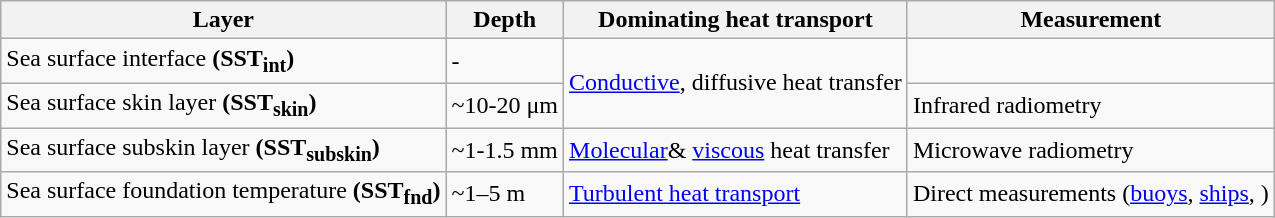<table class="wikitable">
<tr>
<th>Layer</th>
<th>Depth</th>
<th>Dominating heat transport</th>
<th>Measurement</th>
</tr>
<tr>
<td>Sea surface interface <strong>(SST<sub>int</sub>)</strong></td>
<td>-</td>
<td rowspan="2"><a href='#'>Conductive</a>, diffusive heat transfer</td>
<td></td>
</tr>
<tr>
<td>Sea surface skin layer <strong>(SST<sub>skin</sub>)</strong></td>
<td>~10-20 μm</td>
<td>Infrared radiometry</td>
</tr>
<tr>
<td>Sea surface subskin layer <strong>(SST<sub>subskin</sub>)</strong></td>
<td>~1-1.5 mm</td>
<td><a href='#'>Molecular</a>& <a href='#'>viscous</a> heat  transfer</td>
<td>Microwave radiometry</td>
</tr>
<tr>
<td>Sea surface foundation temperature <strong>(SST<sub>fnd</sub>)</strong></td>
<td>~1–5 m</td>
<td><a href='#'>Turbulent heat transport</a></td>
<td>Direct measurements (<a href='#'>buoys</a>, <a href='#'>ships</a>, )</td>
</tr>
</table>
